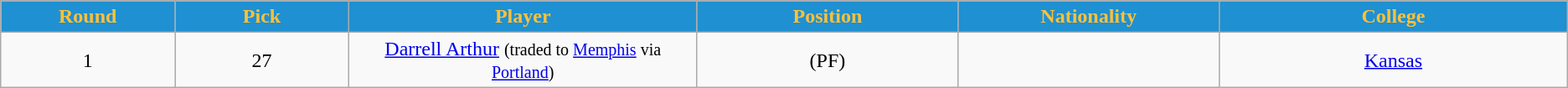<table class="wikitable sortable sortable">
<tr>
<th style="background:#1F90D1; color:#FFC139" width="10%">Round</th>
<th style="background:#1F90D1; color:#FFC139" width="10%">Pick</th>
<th style="background:#1F90D1; color:#FFC139" width="20%">Player</th>
<th style="background:#1F90D1; color:#FFC139" width="15%">Position</th>
<th style="background:#1F90D1; color:#FFC139" width="15%">Nationality</th>
<th style="background:#1F90D1; color:#FFC139" width="20%">College</th>
</tr>
<tr style="text-align: center">
<td>1</td>
<td>27</td>
<td><a href='#'>Darrell Arthur</a> <small>(traded to <a href='#'>Memphis</a> via <a href='#'>Portland</a>)</small></td>
<td>(PF)</td>
<td></td>
<td><a href='#'>Kansas</a></td>
</tr>
</table>
